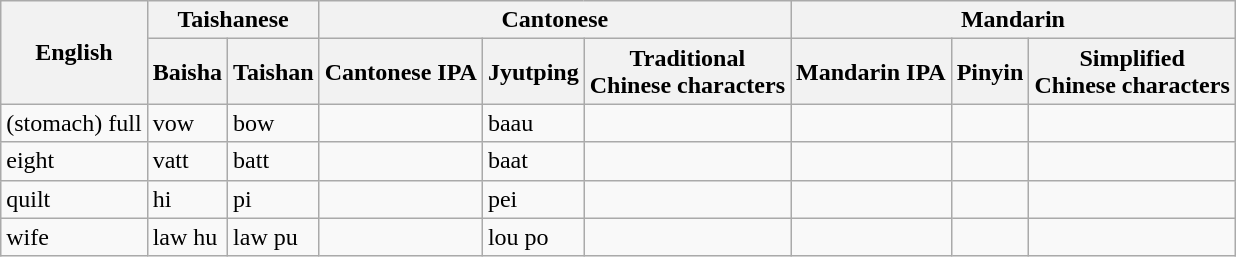<table class="wikitable" align="center" border="1">
<tr>
<th rowspan="2">English</th>
<th colspan="2">Taishanese</th>
<th colspan="3">Cantonese</th>
<th colspan="3">Mandarin</th>
</tr>
<tr>
<th>Baisha</th>
<th>Taishan</th>
<th>Cantonese IPA</th>
<th>Jyutping</th>
<th>Traditional<br>Chinese characters</th>
<th>Mandarin IPA</th>
<th>Pinyin</th>
<th>Simplified<br>Chinese characters</th>
</tr>
<tr ---->
<td>(stomach) full</td>
<td>vow</td>
<td>bow</td>
<td></td>
<td>baau</td>
<td></td>
<td></td>
<td></td>
<td></td>
</tr>
<tr ---->
<td>eight</td>
<td>vatt</td>
<td>batt</td>
<td></td>
<td>baat</td>
<td></td>
<td></td>
<td></td>
<td></td>
</tr>
<tr ---->
<td>quilt</td>
<td>hi</td>
<td>pi</td>
<td></td>
<td>pei</td>
<td></td>
<td></td>
<td></td>
<td></td>
</tr>
<tr ---->
<td>wife</td>
<td>law hu</td>
<td>law pu</td>
<td></td>
<td>lou po</td>
<td></td>
<td></td>
<td></td>
<td></td>
</tr>
</table>
